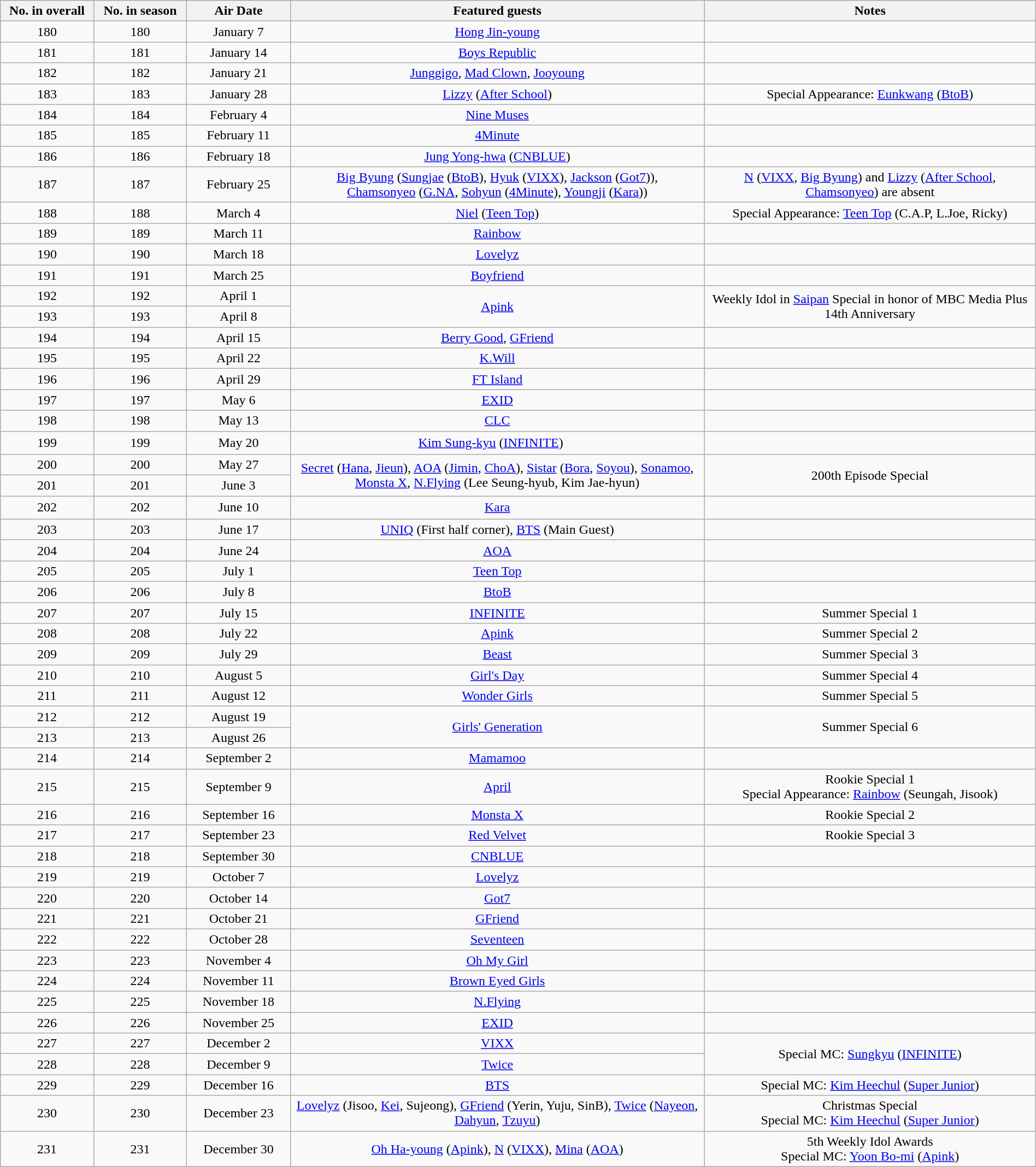<table class="wikitable" style="text-align:center; width:100%">
<tr>
<th width="9%">No. in overall</th>
<th width="9%">No. in season</th>
<th width="10%">Air Date</th>
<th width="40%">Featured guests</th>
<th width="32%">Notes</th>
</tr>
<tr>
<td>180</td>
<td>180</td>
<td>January 7</td>
<td><a href='#'>Hong Jin-young</a></td>
<td></td>
</tr>
<tr>
<td>181</td>
<td>181</td>
<td>January 14</td>
<td><a href='#'>Boys Republic</a></td>
<td></td>
</tr>
<tr>
<td>182</td>
<td>182</td>
<td>January 21</td>
<td><a href='#'>Junggigo</a>, <a href='#'>Mad Clown</a>, <a href='#'>Jooyoung</a></td>
<td></td>
</tr>
<tr>
<td>183</td>
<td>183</td>
<td>January 28</td>
<td><a href='#'>Lizzy</a> (<a href='#'>After School</a>)</td>
<td>Special Appearance: <a href='#'>Eunkwang</a> (<a href='#'>BtoB</a>)</td>
</tr>
<tr>
<td>184</td>
<td>184</td>
<td>February 4</td>
<td><a href='#'>Nine Muses</a></td>
<td></td>
</tr>
<tr>
<td>185</td>
<td>185</td>
<td>February 11</td>
<td><a href='#'>4Minute</a></td>
<td></td>
</tr>
<tr>
<td>186</td>
<td>186</td>
<td>February 18</td>
<td><a href='#'>Jung Yong-hwa</a> (<a href='#'>CNBLUE</a>)</td>
<td></td>
</tr>
<tr>
<td>187</td>
<td>187</td>
<td>February 25</td>
<td><a href='#'>Big Byung</a> (<a href='#'>Sungjae</a> (<a href='#'>BtoB</a>), <a href='#'>Hyuk</a> (<a href='#'>VIXX</a>), <a href='#'>Jackson</a> (<a href='#'>Got7</a>)), <br> <a href='#'>Chamsonyeo</a> (<a href='#'>G.NA</a>, <a href='#'>Sohyun</a> (<a href='#'>4Minute</a>), <a href='#'>Youngji</a> (<a href='#'>Kara</a>))</td>
<td><a href='#'>N</a> (<a href='#'>VIXX</a>, <a href='#'>Big Byung</a>) and <a href='#'>Lizzy</a> (<a href='#'>After School</a>, <a href='#'>Chamsonyeo</a>) are absent</td>
</tr>
<tr>
<td>188</td>
<td>188</td>
<td>March 4</td>
<td><a href='#'>Niel</a> (<a href='#'>Teen Top</a>)</td>
<td>Special Appearance: <a href='#'>Teen Top</a> (C.A.P, L.Joe, Ricky)</td>
</tr>
<tr>
<td>189</td>
<td>189</td>
<td>March 11</td>
<td><a href='#'>Rainbow</a></td>
<td></td>
</tr>
<tr>
<td>190</td>
<td>190</td>
<td>March 18</td>
<td><a href='#'>Lovelyz</a></td>
<td></td>
</tr>
<tr>
<td>191</td>
<td>191</td>
<td>March 25</td>
<td><a href='#'>Boyfriend</a></td>
<td></td>
</tr>
<tr>
<td>192</td>
<td>192</td>
<td>April 1</td>
<td rowspan="2"><a href='#'>Apink</a></td>
<td rowspan="2">Weekly Idol in <a href='#'>Saipan</a> Special in honor of MBC Media Plus 14th Anniversary</td>
</tr>
<tr>
<td>193</td>
<td>193</td>
<td>April 8</td>
</tr>
<tr>
<td>194</td>
<td>194</td>
<td>April 15</td>
<td><a href='#'>Berry Good</a>, <a href='#'>GFriend</a></td>
<td></td>
</tr>
<tr>
<td>195</td>
<td>195</td>
<td>April 22</td>
<td><a href='#'>K.Will</a></td>
<td></td>
</tr>
<tr>
<td>196</td>
<td>196</td>
<td>April 29</td>
<td><a href='#'>FT Island</a></td>
<td></td>
</tr>
<tr>
<td>197</td>
<td>197</td>
<td>May 6</td>
<td><a href='#'>EXID</a></td>
<td></td>
</tr>
<tr>
<td>198</td>
<td>198</td>
<td>May 13</td>
<td><a href='#'>CLC</a></td>
<td></td>
</tr>
<tr>
<td>199</td>
<td>199</td>
<td>May 20</td>
<td><a href='#'>Kim Sung-kyu</a> (<a href='#'>INFINITE</a>)　</td>
<td></td>
</tr>
<tr>
<td>200</td>
<td>200</td>
<td>May 27</td>
<td rowspan="2"><a href='#'>Secret</a> (<a href='#'>Hana</a>, <a href='#'>Jieun</a>), <a href='#'>AOA</a> (<a href='#'>Jimin</a>, <a href='#'>ChoA</a>), <a href='#'>Sistar</a> (<a href='#'>Bora</a>, <a href='#'>Soyou</a>), <a href='#'>Sonamoo</a>, <a href='#'>Monsta X</a>, <a href='#'>N.Flying</a> (Lee Seung-hyub, Kim Jae-hyun)</td>
<td rowspan="2">200th Episode Special</td>
</tr>
<tr>
<td>201</td>
<td>201</td>
<td>June 3</td>
</tr>
<tr>
<td>202</td>
<td>202</td>
<td>June 10</td>
<td>　<a href='#'>Kara</a>　</td>
<td></td>
</tr>
<tr>
<td>203</td>
<td>203</td>
<td>June 17</td>
<td><a href='#'>UNIQ</a> (First half corner), <a href='#'>BTS</a> (Main Guest)</td>
<td></td>
</tr>
<tr>
<td>204</td>
<td>204</td>
<td>June 24</td>
<td><a href='#'>AOA</a></td>
<td></td>
</tr>
<tr>
<td>205</td>
<td>205</td>
<td>July 1</td>
<td><a href='#'>Teen Top</a></td>
<td></td>
</tr>
<tr>
<td>206</td>
<td>206</td>
<td>July 8</td>
<td><a href='#'>BtoB</a></td>
<td></td>
</tr>
<tr>
<td>207</td>
<td>207</td>
<td>July 15</td>
<td><a href='#'>INFINITE</a></td>
<td>Summer Special 1</td>
</tr>
<tr>
<td>208</td>
<td>208</td>
<td>July 22</td>
<td><a href='#'>Apink</a></td>
<td>Summer Special 2</td>
</tr>
<tr>
<td>209</td>
<td>209</td>
<td>July 29</td>
<td><a href='#'>Beast</a></td>
<td>Summer Special 3</td>
</tr>
<tr>
<td>210</td>
<td>210</td>
<td>August 5</td>
<td><a href='#'>Girl's Day</a></td>
<td>Summer Special 4</td>
</tr>
<tr>
<td>211</td>
<td>211</td>
<td>August 12</td>
<td><a href='#'>Wonder Girls</a></td>
<td>Summer Special 5</td>
</tr>
<tr>
<td>212</td>
<td>212</td>
<td>August 19</td>
<td rowspan="2"><a href='#'>Girls' Generation</a></td>
<td rowspan="2">Summer Special 6</td>
</tr>
<tr>
<td>213</td>
<td>213</td>
<td>August 26</td>
</tr>
<tr>
<td>214</td>
<td>214</td>
<td>September 2</td>
<td><a href='#'>Mamamoo</a></td>
<td></td>
</tr>
<tr>
<td>215</td>
<td>215</td>
<td>September 9</td>
<td><a href='#'>April</a></td>
<td>Rookie Special 1<br>Special Appearance: <a href='#'>Rainbow</a> (Seungah, Jisook)</td>
</tr>
<tr>
<td>216</td>
<td>216</td>
<td>September 16</td>
<td><a href='#'>Monsta X</a></td>
<td>Rookie Special 2</td>
</tr>
<tr>
<td>217</td>
<td>217</td>
<td>September 23</td>
<td><a href='#'>Red Velvet</a></td>
<td>Rookie Special 3</td>
</tr>
<tr>
<td>218</td>
<td>218</td>
<td>September 30</td>
<td><a href='#'>CNBLUE</a></td>
<td></td>
</tr>
<tr>
<td>219</td>
<td>219</td>
<td>October 7</td>
<td><a href='#'>Lovelyz</a></td>
<td></td>
</tr>
<tr>
<td>220</td>
<td>220</td>
<td>October 14</td>
<td><a href='#'>Got7</a></td>
<td></td>
</tr>
<tr>
<td>221</td>
<td>221</td>
<td>October 21</td>
<td><a href='#'>GFriend</a></td>
<td></td>
</tr>
<tr>
<td>222</td>
<td>222</td>
<td>October 28</td>
<td><a href='#'>Seventeen</a></td>
<td></td>
</tr>
<tr>
<td>223</td>
<td>223</td>
<td>November 4</td>
<td><a href='#'>Oh My Girl</a></td>
<td></td>
</tr>
<tr>
<td>224</td>
<td>224</td>
<td>November 11</td>
<td><a href='#'>Brown Eyed Girls</a></td>
<td></td>
</tr>
<tr>
<td>225</td>
<td>225</td>
<td>November 18</td>
<td><a href='#'>N.Flying</a></td>
<td></td>
</tr>
<tr>
<td>226</td>
<td>226</td>
<td>November 25</td>
<td><a href='#'>EXID</a></td>
<td></td>
</tr>
<tr>
<td>227</td>
<td>227</td>
<td>December 2</td>
<td><a href='#'>VIXX</a></td>
<td rowspan='2'>Special MC: <a href='#'>Sungkyu</a> (<a href='#'>INFINITE</a>)</td>
</tr>
<tr>
<td>228</td>
<td>228</td>
<td>December 9</td>
<td><a href='#'>Twice</a></td>
</tr>
<tr>
<td>229</td>
<td>229</td>
<td>December 16</td>
<td><a href='#'>BTS</a></td>
<td>Special MC: <a href='#'>Kim Heechul</a> (<a href='#'>Super Junior</a>)</td>
</tr>
<tr>
<td>230</td>
<td>230</td>
<td>December 23</td>
<td><a href='#'>Lovelyz</a> (Jisoo, <a href='#'>Kei</a>, Sujeong), <a href='#'>GFriend</a> (Yerin, Yuju, SinB), <a href='#'>Twice</a> (<a href='#'>Nayeon</a>, <a href='#'>Dahyun</a>, <a href='#'>Tzuyu</a>)</td>
<td>Christmas Special<br>Special MC: <a href='#'>Kim Heechul</a> (<a href='#'>Super Junior</a>)</td>
</tr>
<tr>
<td>231</td>
<td>231</td>
<td>December 30</td>
<td><a href='#'>Oh Ha-young</a> (<a href='#'>Apink</a>), <a href='#'>N</a> (<a href='#'>VIXX</a>), <a href='#'>Mina</a> (<a href='#'>AOA</a>)</td>
<td>5th Weekly Idol Awards<br>Special MC: <a href='#'>Yoon Bo-mi</a> (<a href='#'>Apink</a>)</td>
</tr>
</table>
